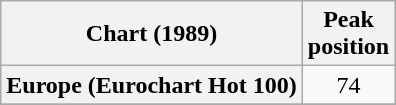<table class="wikitable plainrowheaders">
<tr>
<th>Chart (1989)</th>
<th>Peak<br>position</th>
</tr>
<tr>
<th scope="row">Europe (Eurochart Hot 100)</th>
<td style="text-align:center;">74</td>
</tr>
<tr>
</tr>
</table>
